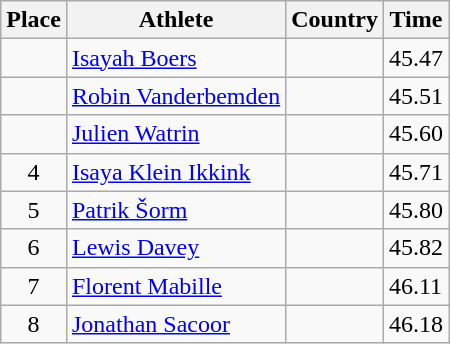<table class="wikitable">
<tr>
<th>Place</th>
<th>Athlete</th>
<th>Country</th>
<th>Time</th>
</tr>
<tr>
<td align=center></td>
<td><a href='#'>Isayah Boers</a></td>
<td></td>
<td>45.47</td>
</tr>
<tr>
<td align=center></td>
<td><a href='#'>Robin Vanderbemden</a></td>
<td></td>
<td>45.51</td>
</tr>
<tr>
<td align=center></td>
<td><a href='#'>Julien Watrin</a></td>
<td></td>
<td>45.60</td>
</tr>
<tr>
<td align=center>4</td>
<td><a href='#'>Isaya Klein Ikkink</a></td>
<td></td>
<td>45.71</td>
</tr>
<tr>
<td align=center>5</td>
<td><a href='#'>Patrik Šorm</a></td>
<td></td>
<td>45.80</td>
</tr>
<tr>
<td align=center>6</td>
<td><a href='#'>Lewis Davey</a></td>
<td></td>
<td>45.82</td>
</tr>
<tr>
<td align=center>7</td>
<td><a href='#'>Florent Mabille</a></td>
<td></td>
<td>46.11</td>
</tr>
<tr>
<td align=center>8</td>
<td><a href='#'>Jonathan Sacoor</a></td>
<td></td>
<td>46.18</td>
</tr>
</table>
